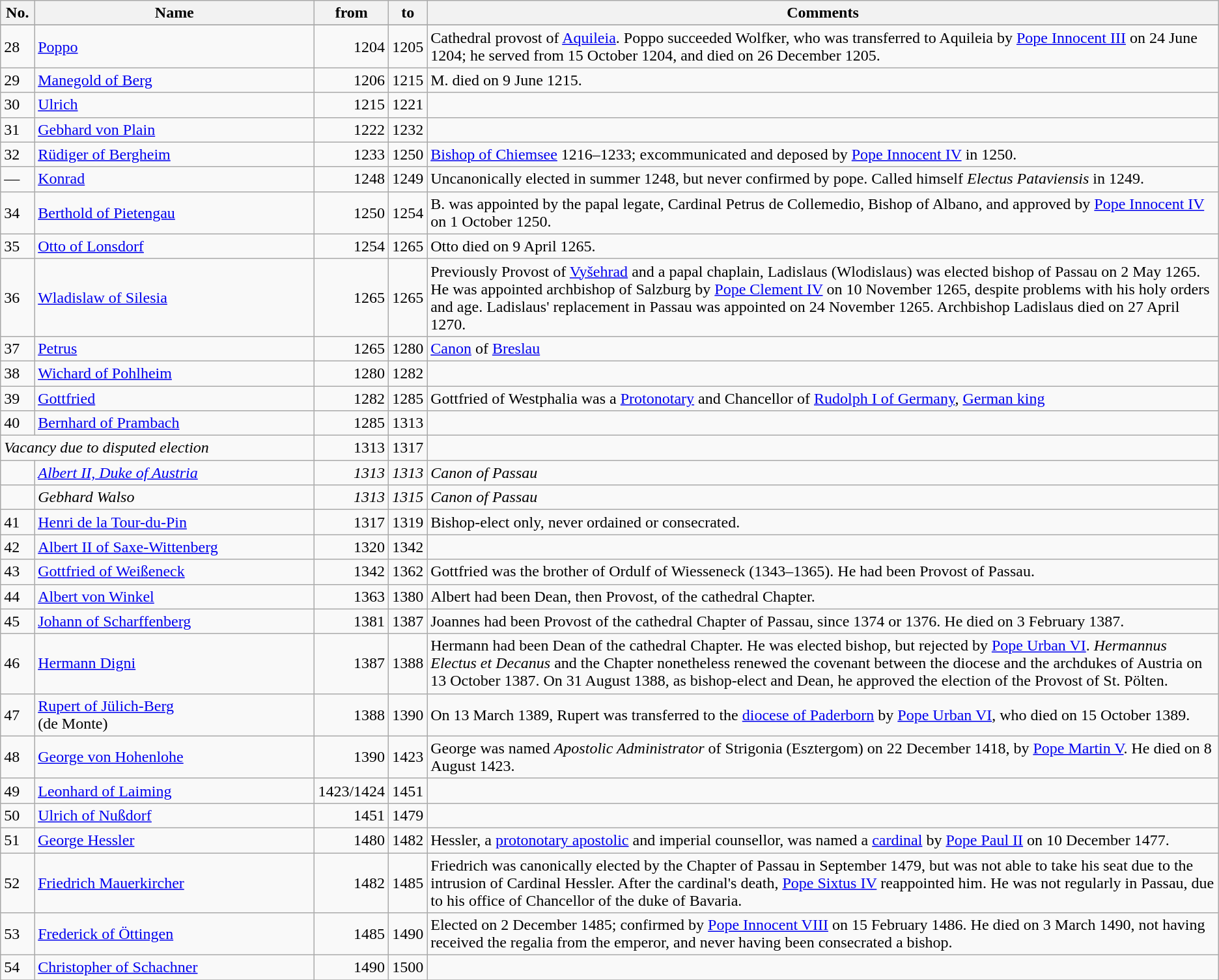<table class="wikitable">
<tr>
<th bgcolor="silver" width="1%">No.</th>
<th bgcolor="silver" width="23%">Name</th>
<th bgcolor="silver">from</th>
<th bgcolor="silver">to</th>
<th bgcolor="silver">Comments</th>
</tr>
<tr>
</tr>
<tr>
<td>28</td>
<td><a href='#'>Poppo</a></td>
<td align="right">1204</td>
<td align="right">1205</td>
<td>Cathedral provost of <a href='#'>Aquileia</a>. Poppo succeeded Wolfker, who was transferred to Aquileia by <a href='#'>Pope Innocent III</a> on 24 June 1204; he served from 15 October 1204, and died on 26 December 1205.</td>
</tr>
<tr>
<td>29</td>
<td><a href='#'>Manegold of Berg</a></td>
<td align="right">1206</td>
<td align="right">1215</td>
<td>M. died on 9 June 1215.</td>
</tr>
<tr>
<td>30</td>
<td><a href='#'>Ulrich</a></td>
<td align="right">1215</td>
<td align="right">1221</td>
<td> </td>
</tr>
<tr>
<td>31</td>
<td><a href='#'>Gebhard von Plain</a></td>
<td align="right">1222</td>
<td align="right">1232</td>
<td> </td>
</tr>
<tr>
<td>32</td>
<td><a href='#'>Rüdiger of Bergheim</a></td>
<td align="right">1233</td>
<td align="right">1250</td>
<td><a href='#'>Bishop of Chiemsee</a> 1216–1233; excommunicated and deposed by <a href='#'>Pope Innocent IV</a> in 1250.</td>
</tr>
<tr>
<td>—</td>
<td><a href='#'>Konrad</a></td>
<td align="right">1248</td>
<td align="right">1249</td>
<td>Uncanonically elected in summer 1248, but never confirmed by pope. Called himself <em>Electus Pataviensis</em> in 1249.</td>
</tr>
<tr>
<td>34</td>
<td><a href='#'>Berthold of Pietengau</a></td>
<td align="right">1250</td>
<td align="right">1254</td>
<td>B. was appointed by the papal legate, Cardinal Petrus de Collemedio, Bishop of Albano, and approved by <a href='#'>Pope Innocent IV</a> on 1 October 1250.</td>
</tr>
<tr>
<td>35</td>
<td><a href='#'>Otto of Lonsdorf</a></td>
<td align="right">1254</td>
<td align="right">1265</td>
<td>Otto died on 9 April 1265.</td>
</tr>
<tr>
<td>36</td>
<td><a href='#'>Wladislaw of Silesia</a></td>
<td align="right">1265</td>
<td align="right">1265</td>
<td>Previously Provost of <a href='#'>Vyšehrad</a> and a papal chaplain, Ladislaus (Wlodislaus) was elected bishop of Passau on 2 May 1265. He was appointed archbishop of Salzburg by <a href='#'>Pope Clement IV</a> on 10 November 1265, despite problems with his holy orders and age. Ladislaus' replacement in Passau was appointed on 24 November 1265. Archbishop Ladislaus died on 27 April 1270.</td>
</tr>
<tr>
<td>37</td>
<td><a href='#'>Petrus</a></td>
<td align="right">1265</td>
<td align="right">1280</td>
<td><a href='#'>Canon</a> of <a href='#'>Breslau</a></td>
</tr>
<tr>
<td>38</td>
<td><a href='#'>Wichard of Pohlheim</a></td>
<td align="right">1280</td>
<td align="right">1282</td>
<td> </td>
</tr>
<tr>
<td>39</td>
<td><a href='#'>Gottfried</a></td>
<td align="right">1282</td>
<td align="right">1285</td>
<td>Gottfried of Westphalia was a <a href='#'>Protonotary</a> and Chancellor of <a href='#'>Rudolph I of Germany</a>, <a href='#'>German king</a></td>
</tr>
<tr>
<td>40</td>
<td><a href='#'>Bernhard of Prambach</a></td>
<td align="right">1285</td>
<td align="right">1313</td>
<td> </td>
</tr>
<tr>
<td colspan="2"><em>Vacancy due to disputed election</em></td>
<td align="right">1313</td>
<td align="right">1317</td>
<td> </td>
</tr>
<tr style="font-style: italic;">
<td> </td>
<td><a href='#'>Albert II, Duke of Austria</a></td>
<td align="right">1313</td>
<td align="right">1313</td>
<td>Canon of Passau</td>
</tr>
<tr style="font-style: italic;">
<td> </td>
<td>Gebhard Walso</td>
<td align="right">1313</td>
<td align="right">1315</td>
<td>Canon of Passau</td>
</tr>
<tr>
<td>41</td>
<td><a href='#'>Henri de la Tour-du-Pin</a></td>
<td align="right">1317</td>
<td align="right">1319</td>
<td>Bishop-elect only, never ordained or consecrated.</td>
</tr>
<tr>
<td>42</td>
<td><a href='#'>Albert II of Saxe-Wittenberg</a></td>
<td align="right">1320</td>
<td align="right">1342</td>
<td> </td>
</tr>
<tr>
<td>43</td>
<td><a href='#'>Gottfried of Weißeneck</a></td>
<td align="right">1342</td>
<td align="right">1362</td>
<td>Gottfried was the brother of Ordulf of Wiesseneck (1343–1365). He had been Provost of Passau.</td>
</tr>
<tr>
<td>44</td>
<td><a href='#'>Albert von Winkel</a></td>
<td align="right">1363</td>
<td align="right">1380</td>
<td>Albert had been Dean, then Provost, of the cathedral Chapter.</td>
</tr>
<tr>
<td>45</td>
<td><a href='#'>Johann of Scharffenberg</a></td>
<td align="right">1381</td>
<td align="right">1387</td>
<td>Joannes had been Provost of the cathedral Chapter of Passau, since 1374 or 1376. He died on 3 February 1387.</td>
</tr>
<tr>
<td>46</td>
<td><a href='#'>Hermann Digni</a></td>
<td align="right">1387</td>
<td align="right">1388</td>
<td>Hermann had been Dean of the cathedral Chapter. He was elected bishop, but rejected by <a href='#'>Pope Urban VI</a>. <em>Hermannus Electus et Decanus</em> and the Chapter nonetheless renewed the covenant between the diocese and the archdukes of Austria on 13 October 1387. On 31 August 1388, as bishop-elect and Dean, he approved the election of the Provost of St. Pölten.</td>
</tr>
<tr>
<td>47</td>
<td><a href='#'>Rupert of Jülich-Berg</a><br>(de Monte)</td>
<td align="right">1388</td>
<td align="right">1390</td>
<td>On 13 March 1389, Rupert was transferred to the <a href='#'>diocese of Paderborn</a> by <a href='#'>Pope Urban VI</a>, who died on 15 October 1389.</td>
</tr>
<tr>
<td>48</td>
<td><a href='#'>George von Hohenlohe</a></td>
<td align="right">1390</td>
<td align="right">1423</td>
<td>George was named <em>Apostolic Administrator</em> of Strigonia (Esztergom) on 22 December 1418, by <a href='#'>Pope Martin V</a>. He died on 8 August 1423.</td>
</tr>
<tr>
<td>49</td>
<td><a href='#'>Leonhard of Laiming</a></td>
<td align="right">1423/1424</td>
<td align="right">1451</td>
<td> </td>
</tr>
<tr>
<td>50</td>
<td><a href='#'>Ulrich of Nußdorf</a></td>
<td align="right">1451</td>
<td align="right">1479</td>
<td> </td>
</tr>
<tr>
<td>51</td>
<td><a href='#'>George Hessler</a></td>
<td align="right">1480</td>
<td align="right">1482</td>
<td>Hessler, a <a href='#'>protonotary apostolic</a> and imperial counsellor, was named a <a href='#'>cardinal</a> by <a href='#'>Pope Paul II</a> on 10 December 1477.</td>
</tr>
<tr>
<td>52</td>
<td><a href='#'>Friedrich Mauerkircher</a></td>
<td align="right">1482</td>
<td align="right">1485</td>
<td>Friedrich was canonically elected by the Chapter of Passau in September 1479, but was not able to take his seat due to the intrusion of Cardinal Hessler. After the cardinal's death, <a href='#'>Pope Sixtus IV</a> reappointed him. He was not regularly in Passau, due to his office of Chancellor of the duke of Bavaria.</td>
</tr>
<tr>
<td>53</td>
<td><a href='#'>Frederick of Öttingen</a></td>
<td align="right">1485</td>
<td align="right">1490</td>
<td>Elected on 2 December 1485; confirmed by <a href='#'>Pope Innocent VIII</a> on 15 February 1486. He died on 3 March 1490, not having received the regalia from the emperor, and never having been consecrated a bishop.</td>
</tr>
<tr>
<td>54</td>
<td><a href='#'>Christopher of Schachner</a></td>
<td align="right">1490</td>
<td align="right">1500</td>
<td> </td>
</tr>
<tr>
</tr>
</table>
